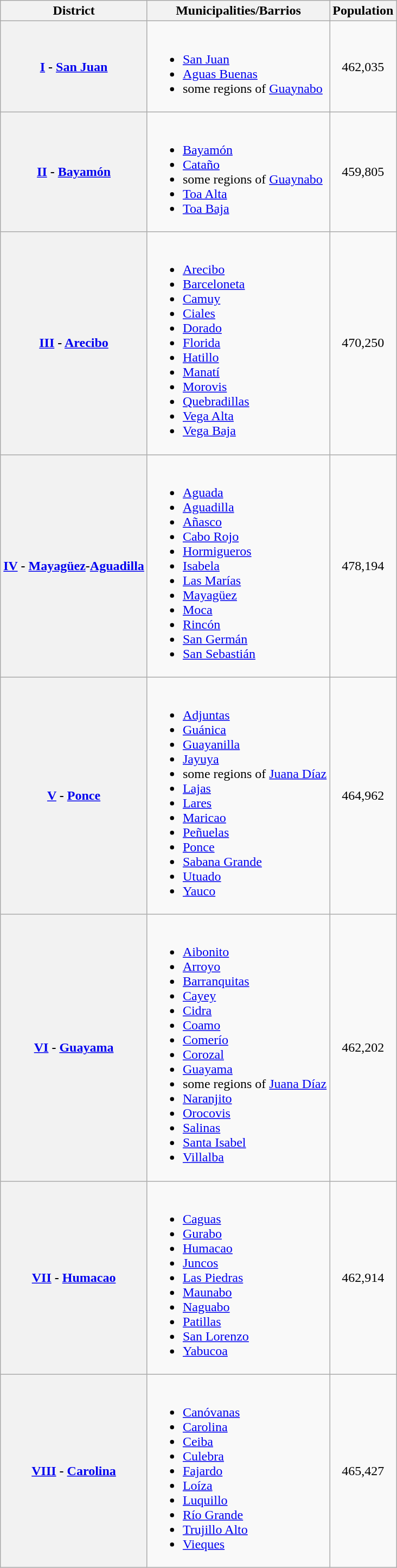<table class="wikitable sortable">
<tr>
<th width=10>District</th>
<th>Municipalities/Barrios</th>
<th>Population</th>
</tr>
<tr>
<th><a href='#'>I</a> - <a href='#'>San Juan</a></th>
<td><br><ul><li><a href='#'>San Juan</a></li><li><a href='#'>Aguas Buenas</a></li><li>some regions of <a href='#'>Guaynabo</a></li></ul></td>
<td align=center>462,035</td>
</tr>
<tr>
<th><a href='#'>II</a> - <a href='#'>Bayamón</a></th>
<td><br><ul><li><a href='#'>Bayamón</a></li><li><a href='#'>Cataño</a></li><li>some regions of <a href='#'>Guaynabo</a></li><li><a href='#'>Toa Alta</a></li><li><a href='#'>Toa Baja</a></li></ul></td>
<td align=center>459,805</td>
</tr>
<tr>
<th><a href='#'>III</a> - <a href='#'>Arecibo</a></th>
<td><br><ul><li><a href='#'>Arecibo</a></li><li><a href='#'>Barceloneta</a></li><li><a href='#'>Camuy</a></li><li><a href='#'>Ciales</a></li><li><a href='#'>Dorado</a></li><li><a href='#'>Florida</a></li><li><a href='#'>Hatillo</a></li><li><a href='#'>Manatí</a></li><li><a href='#'>Morovis</a></li><li><a href='#'>Quebradillas</a></li><li><a href='#'>Vega Alta</a></li><li><a href='#'>Vega Baja</a></li></ul></td>
<td align=center>470,250</td>
</tr>
<tr>
<th nowrap><a href='#'>IV</a> - <a href='#'>Mayagüez</a>-<a href='#'>Aguadilla</a></th>
<td><br><ul><li><a href='#'>Aguada</a></li><li><a href='#'>Aguadilla</a></li><li><a href='#'>Añasco</a></li><li><a href='#'>Cabo Rojo</a></li><li><a href='#'>Hormigueros</a></li><li><a href='#'>Isabela</a></li><li><a href='#'>Las Marías</a></li><li><a href='#'>Mayagüez</a></li><li><a href='#'>Moca</a></li><li><a href='#'>Rincón</a></li><li><a href='#'>San Germán</a></li><li><a href='#'>San Sebastián</a></li></ul></td>
<td align=center>478,194</td>
</tr>
<tr>
<th><a href='#'>V</a> - <a href='#'>Ponce</a></th>
<td><br><ul><li><a href='#'>Adjuntas</a></li><li><a href='#'>Guánica</a></li><li><a href='#'>Guayanilla</a></li><li><a href='#'>Jayuya</a></li><li>some regions of <a href='#'>Juana Díaz</a></li><li><a href='#'>Lajas</a></li><li><a href='#'>Lares</a></li><li><a href='#'>Maricao</a></li><li><a href='#'>Peñuelas</a></li><li><a href='#'>Ponce</a></li><li><a href='#'>Sabana Grande</a></li><li><a href='#'>Utuado</a></li><li><a href='#'>Yauco</a></li></ul></td>
<td align=center>464,962</td>
</tr>
<tr>
<th><a href='#'>VI</a> - <a href='#'>Guayama</a></th>
<td><br><ul><li><a href='#'>Aibonito</a></li><li><a href='#'>Arroyo</a></li><li><a href='#'>Barranquitas</a></li><li><a href='#'>Cayey</a></li><li><a href='#'>Cidra</a></li><li><a href='#'>Coamo</a></li><li><a href='#'>Comerío</a></li><li><a href='#'>Corozal</a></li><li><a href='#'>Guayama</a></li><li>some regions of <a href='#'>Juana Díaz</a></li><li><a href='#'>Naranjito</a></li><li><a href='#'>Orocovis</a></li><li><a href='#'>Salinas</a></li><li><a href='#'>Santa Isabel</a></li><li><a href='#'>Villalba</a></li></ul></td>
<td align=center>462,202</td>
</tr>
<tr>
<th><a href='#'>VII</a> - <a href='#'>Humacao</a></th>
<td><br><ul><li><a href='#'>Caguas</a></li><li><a href='#'>Gurabo</a></li><li><a href='#'>Humacao</a></li><li><a href='#'>Juncos</a></li><li><a href='#'>Las Piedras</a></li><li><a href='#'>Maunabo</a></li><li><a href='#'>Naguabo</a></li><li><a href='#'>Patillas</a></li><li><a href='#'>San Lorenzo</a></li><li><a href='#'>Yabucoa</a></li></ul></td>
<td align=center>462,914</td>
</tr>
<tr>
<th><a href='#'>VIII</a> - <a href='#'>Carolina</a></th>
<td><br><ul><li><a href='#'>Canóvanas</a></li><li><a href='#'>Carolina</a></li><li><a href='#'>Ceiba</a></li><li><a href='#'>Culebra</a></li><li><a href='#'>Fajardo</a></li><li><a href='#'>Loíza</a></li><li><a href='#'>Luquillo</a></li><li><a href='#'>Río Grande</a></li><li><a href='#'>Trujillo Alto</a></li><li><a href='#'>Vieques</a></li></ul></td>
<td align=center>465,427</td>
</tr>
</table>
